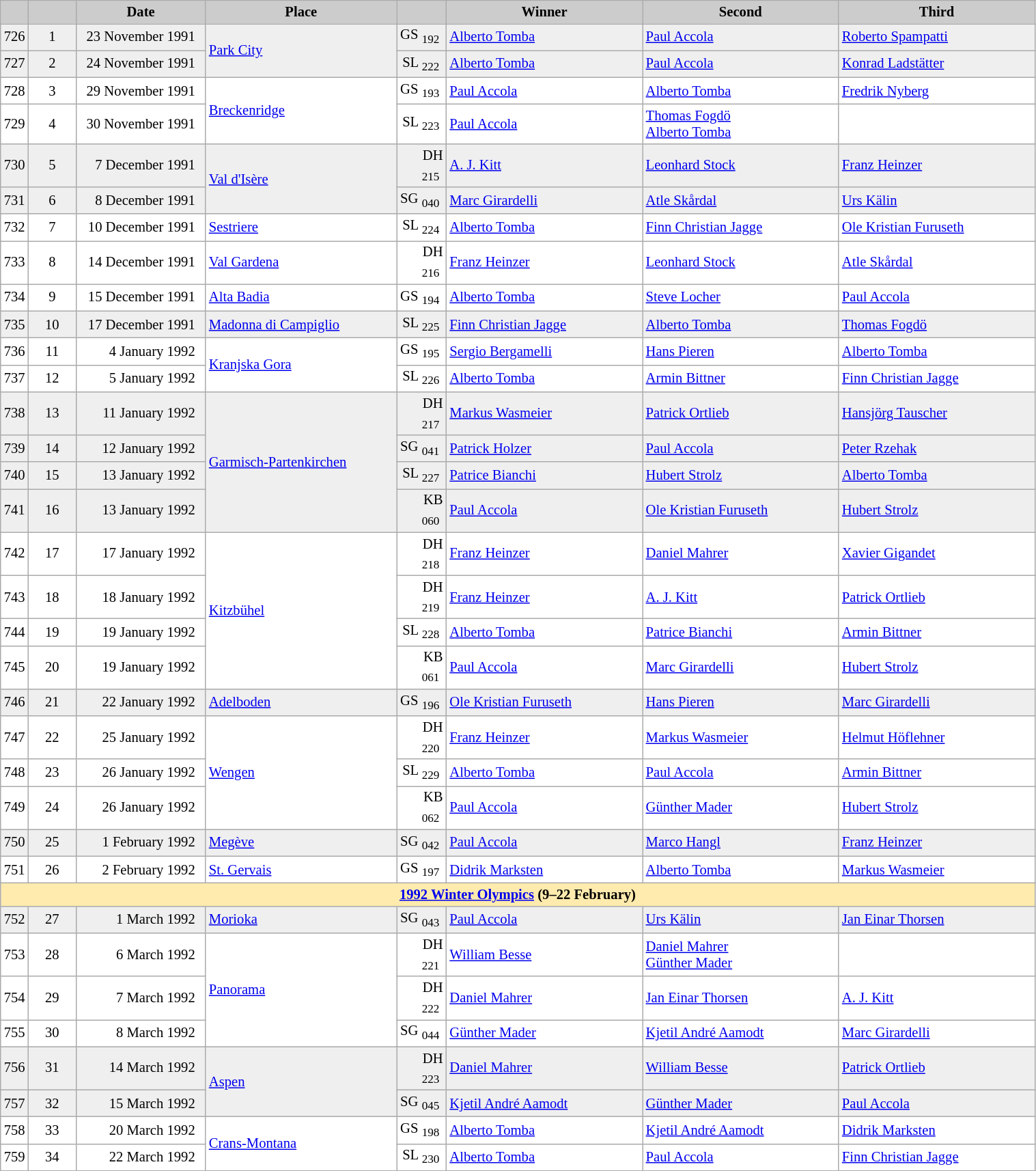<table class="wikitable plainrowheaders" style="background:#fff; font-size:86%; line-height:16px; border:grey solid 1px; border-collapse:collapse;">
<tr style="background:#ccc; text-align:center;">
<td align="center" width="13"></td>
<td align="center" width="40"></td>
<td align="center" width="120"><strong>Date</strong></td>
<td align="center" width="180"><strong>Place</strong></td>
<td align="center" width="42"></td>
<td align="center" width="185"><strong>Winner</strong></td>
<td align="center" width="185"><strong>Second</strong></td>
<td align="center" width="185"><strong>Third</strong></td>
</tr>
<tr bgcolor="#EFEFEF">
<td align=center>726</td>
<td align=center>1</td>
<td align=right>23 November 1991  </td>
<td rowspan=2> <a href='#'>Park City</a></td>
<td align=right>GS <sub>192</sub> </td>
<td> <a href='#'>Alberto Tomba</a></td>
<td> <a href='#'>Paul Accola</a></td>
<td> <a href='#'>Roberto Spampatti</a></td>
</tr>
<tr bgcolor="#EFEFEF">
<td align=center>727</td>
<td align=center>2</td>
<td align=right>24 November 1991  </td>
<td align=right>SL <sub>222</sub> </td>
<td> <a href='#'>Alberto Tomba</a></td>
<td> <a href='#'>Paul Accola</a></td>
<td> <a href='#'>Konrad Ladstätter</a></td>
</tr>
<tr>
<td align=center>728</td>
<td align=center>3</td>
<td align=right>29 November 1991  </td>
<td rowspan=2> <a href='#'>Breckenridge</a></td>
<td align=right>GS <sub>193</sub> </td>
<td> <a href='#'>Paul Accola</a></td>
<td> <a href='#'>Alberto Tomba</a></td>
<td> <a href='#'>Fredrik Nyberg</a></td>
</tr>
<tr>
<td align=center>729</td>
<td align=center>4</td>
<td align=right>30 November 1991  </td>
<td align=right>SL <sub>223</sub> </td>
<td> <a href='#'>Paul Accola</a></td>
<td> <a href='#'>Thomas Fogdö</a><br> <a href='#'>Alberto Tomba</a></td>
<td></td>
</tr>
<tr bgcolor="#EFEFEF">
<td align=center>730</td>
<td align=center>5</td>
<td align=right>7 December 1991  </td>
<td rowspan=2> <a href='#'>Val d'Isère</a></td>
<td align=right>DH <sub>215</sub> </td>
<td> <a href='#'>A. J. Kitt</a></td>
<td> <a href='#'>Leonhard Stock</a></td>
<td> <a href='#'>Franz Heinzer</a></td>
</tr>
<tr bgcolor="#EFEFEF">
<td align=center>731</td>
<td align=center>6</td>
<td align=right>8 December 1991  </td>
<td align=right>SG <sub>040</sub> </td>
<td> <a href='#'>Marc Girardelli</a></td>
<td> <a href='#'>Atle Skårdal</a></td>
<td> <a href='#'>Urs Kälin</a></td>
</tr>
<tr>
<td align=center>732</td>
<td align=center>7</td>
<td align=right>10 December 1991  </td>
<td> <a href='#'>Sestriere</a></td>
<td align=right>SL <sub>224</sub> </td>
<td> <a href='#'>Alberto Tomba</a></td>
<td> <a href='#'>Finn Christian Jagge</a></td>
<td> <a href='#'>Ole Kristian Furuseth</a></td>
</tr>
<tr -bgcolor="#EFEFEF">
<td align=center>733</td>
<td align=center>8</td>
<td align=right>14 December 1991  </td>
<td> <a href='#'>Val Gardena</a></td>
<td align=right>DH <sub>216</sub> </td>
<td> <a href='#'>Franz Heinzer</a></td>
<td> <a href='#'>Leonhard Stock</a></td>
<td> <a href='#'>Atle Skårdal</a></td>
</tr>
<tr>
<td align=center>734</td>
<td align=center>9</td>
<td align=right>15 December 1991  </td>
<td> <a href='#'>Alta Badia</a></td>
<td align=right>GS <sub>194</sub> </td>
<td> <a href='#'>Alberto Tomba</a></td>
<td> <a href='#'>Steve Locher</a></td>
<td> <a href='#'>Paul Accola</a></td>
</tr>
<tr bgcolor="#EFEFEF">
<td align=center>735</td>
<td align=center>10</td>
<td align=right>17 December 1991  </td>
<td> <a href='#'>Madonna di Campiglio</a></td>
<td align=right>SL <sub>225</sub> </td>
<td> <a href='#'>Finn Christian Jagge</a></td>
<td> <a href='#'>Alberto Tomba</a></td>
<td> <a href='#'>Thomas Fogdö</a></td>
</tr>
<tr>
<td align=center>736</td>
<td align=center>11</td>
<td align=right>4 January 1992  </td>
<td rowspan=2> <a href='#'>Kranjska Gora</a></td>
<td align=right>GS <sub>195</sub> </td>
<td> <a href='#'>Sergio Bergamelli</a></td>
<td> <a href='#'>Hans Pieren</a></td>
<td> <a href='#'>Alberto Tomba</a></td>
</tr>
<tr>
<td align=center>737</td>
<td align=center>12</td>
<td align=right>5 January 1992  </td>
<td align=right>SL <sub>226</sub> </td>
<td> <a href='#'>Alberto Tomba</a></td>
<td> <a href='#'>Armin Bittner</a></td>
<td> <a href='#'>Finn Christian Jagge</a></td>
</tr>
<tr bgcolor="#EFEFEF">
<td align=center>738</td>
<td align=center>13</td>
<td align=right>11 January 1992  </td>
<td rowspan=4> <a href='#'>Garmisch-Partenkirchen</a></td>
<td align=right>DH <sub>217</sub> </td>
<td> <a href='#'>Markus Wasmeier</a></td>
<td> <a href='#'>Patrick Ortlieb</a></td>
<td> <a href='#'>Hansjörg Tauscher</a></td>
</tr>
<tr bgcolor="#EFEFEF">
<td align=center>739</td>
<td align=center>14</td>
<td align=right>12 January 1992  </td>
<td align=right>SG <sub>041</sub> </td>
<td> <a href='#'>Patrick Holzer</a></td>
<td> <a href='#'>Paul Accola</a></td>
<td> <a href='#'>Peter Rzehak</a></td>
</tr>
<tr bgcolor="#EFEFEF">
<td align=center>740</td>
<td align=center>15</td>
<td align=right>13 January 1992  </td>
<td align=right>SL <sub>227</sub> </td>
<td> <a href='#'>Patrice Bianchi</a></td>
<td> <a href='#'>Hubert Strolz</a></td>
<td> <a href='#'>Alberto Tomba</a></td>
</tr>
<tr bgcolor="#EFEFEF">
<td align=center>741</td>
<td align=center>16</td>
<td align=right>13 January 1992  </td>
<td align=right>KB <sub>060</sub> </td>
<td> <a href='#'>Paul Accola</a></td>
<td> <a href='#'>Ole Kristian Furuseth</a></td>
<td> <a href='#'>Hubert Strolz</a></td>
</tr>
<tr>
<td align=center>742</td>
<td align=center>17</td>
<td align=right>17 January 1992  </td>
<td rowspan=4> <a href='#'>Kitzbühel</a></td>
<td align=right>DH <sub>218</sub> </td>
<td> <a href='#'>Franz Heinzer</a></td>
<td> <a href='#'>Daniel Mahrer</a></td>
<td> <a href='#'>Xavier Gigandet</a></td>
</tr>
<tr>
<td align=center>743</td>
<td align=center>18</td>
<td align=right>18 January 1992  </td>
<td align=right>DH <sub>219</sub> </td>
<td> <a href='#'>Franz Heinzer</a></td>
<td> <a href='#'>A. J. Kitt</a></td>
<td> <a href='#'>Patrick Ortlieb</a></td>
</tr>
<tr>
<td align=center>744</td>
<td align=center>19</td>
<td align=right>19 January 1992  </td>
<td align=right>SL <sub>228</sub> </td>
<td> <a href='#'>Alberto Tomba</a></td>
<td> <a href='#'>Patrice Bianchi</a></td>
<td> <a href='#'>Armin Bittner</a></td>
</tr>
<tr>
<td align=center>745</td>
<td align=center>20</td>
<td align=right>19 January 1992  </td>
<td align=right>KB <sub>061</sub> </td>
<td> <a href='#'>Paul Accola</a></td>
<td> <a href='#'>Marc Girardelli</a></td>
<td> <a href='#'>Hubert Strolz</a></td>
</tr>
<tr bgcolor="#EFEFEF">
<td align=center>746</td>
<td align=center>21</td>
<td align=right>22 January 1992  </td>
<td> <a href='#'>Adelboden</a></td>
<td align=right>GS <sub>196</sub> </td>
<td> <a href='#'>Ole Kristian Furuseth</a></td>
<td> <a href='#'>Hans Pieren</a></td>
<td> <a href='#'>Marc Girardelli</a></td>
</tr>
<tr>
<td align=center>747</td>
<td align=center>22</td>
<td align=right>25 January 1992  </td>
<td rowspan=3> <a href='#'>Wengen</a></td>
<td align=right>DH <sub>220</sub> </td>
<td> <a href='#'>Franz Heinzer</a></td>
<td> <a href='#'>Markus Wasmeier</a></td>
<td> <a href='#'>Helmut Höflehner</a></td>
</tr>
<tr>
<td align=center>748</td>
<td align=center>23</td>
<td align=right>26 January 1992  </td>
<td align=right>SL <sub>229</sub> </td>
<td> <a href='#'>Alberto Tomba</a></td>
<td> <a href='#'>Paul Accola</a></td>
<td> <a href='#'>Armin Bittner</a></td>
</tr>
<tr>
<td align=center>749</td>
<td align=center>24</td>
<td align=right>26 January 1992  </td>
<td align=right>KB <sub>062</sub> </td>
<td> <a href='#'>Paul Accola</a></td>
<td> <a href='#'>Günther Mader</a></td>
<td> <a href='#'>Hubert Strolz</a></td>
</tr>
<tr bgcolor="#EFEFEF">
<td align=center>750</td>
<td align=center>25</td>
<td align=right>1 February 1992  </td>
<td> <a href='#'>Megève</a></td>
<td align=right>SG <sub>042</sub> </td>
<td> <a href='#'>Paul Accola</a></td>
<td> <a href='#'>Marco Hangl</a></td>
<td> <a href='#'>Franz Heinzer</a></td>
</tr>
<tr>
<td align=center>751</td>
<td align=center>26</td>
<td align=right>2 February 1992  </td>
<td> <a href='#'>St. Gervais</a></td>
<td align=right>GS <sub>197</sub> </td>
<td> <a href='#'>Didrik Marksten</a></td>
<td> <a href='#'>Alberto Tomba</a></td>
<td> <a href='#'>Markus Wasmeier</a></td>
</tr>
<tr style="background:#FFEBAD">
<td colspan="8" style="text-align:center;"><strong><a href='#'>1992 Winter Olympics</a> (9–22 February)</strong></td>
</tr>
<tr bgcolor="#EFEFEF">
<td align=center>752</td>
<td align=center>27</td>
<td align=right>1 March 1992  </td>
<td> <a href='#'>Morioka</a></td>
<td align=right>SG <sub>043</sub> </td>
<td> <a href='#'>Paul Accola</a></td>
<td> <a href='#'>Urs Kälin</a></td>
<td> <a href='#'>Jan Einar Thorsen</a></td>
</tr>
<tr>
<td align=center>753</td>
<td align=center>28</td>
<td align=right>6 March 1992  </td>
<td rowspan=3> <a href='#'>Panorama</a></td>
<td align=right>DH <sub>221</sub> </td>
<td> <a href='#'>William Besse</a></td>
<td> <a href='#'>Daniel Mahrer</a><br> <a href='#'>Günther Mader</a></td>
<td></td>
</tr>
<tr>
<td align=center>754</td>
<td align=center>29</td>
<td align=right>7 March 1992  </td>
<td align=right>DH <sub>222</sub> </td>
<td> <a href='#'>Daniel Mahrer</a></td>
<td> <a href='#'>Jan Einar Thorsen</a></td>
<td> <a href='#'>A. J. Kitt</a></td>
</tr>
<tr>
<td align=center>755</td>
<td align=center>30</td>
<td align=right>8 March 1992  </td>
<td align=right>SG <sub>044</sub> </td>
<td> <a href='#'>Günther Mader</a></td>
<td> <a href='#'>Kjetil André Aamodt</a></td>
<td> <a href='#'>Marc Girardelli</a></td>
</tr>
<tr bgcolor="#EFEFEF">
<td align=center>756</td>
<td align=center>31</td>
<td align=right>14 March 1992  </td>
<td rowspan=2> <a href='#'>Aspen</a></td>
<td align=right>DH <sub>223</sub> </td>
<td> <a href='#'>Daniel Mahrer</a></td>
<td> <a href='#'>William Besse</a></td>
<td> <a href='#'>Patrick Ortlieb</a></td>
</tr>
<tr bgcolor="#EFEFEF">
<td align=center>757</td>
<td align=center>32</td>
<td align=right>15 March 1992  </td>
<td align=right>SG <sub>045</sub> </td>
<td> <a href='#'>Kjetil André Aamodt</a></td>
<td> <a href='#'>Günther Mader</a></td>
<td> <a href='#'>Paul Accola</a></td>
</tr>
<tr>
<td align=center>758</td>
<td align=center>33</td>
<td align=right>20 March 1992  </td>
<td rowspan=2> <a href='#'>Crans-Montana</a></td>
<td align=right>GS <sub>198</sub> </td>
<td> <a href='#'>Alberto Tomba</a></td>
<td> <a href='#'>Kjetil André Aamodt</a></td>
<td> <a href='#'>Didrik Marksten</a></td>
</tr>
<tr>
<td align=center>759</td>
<td align=center>34</td>
<td align=right>22 March 1992  </td>
<td align=right>SL <sub>230</sub> </td>
<td> <a href='#'>Alberto Tomba</a></td>
<td> <a href='#'>Paul Accola</a></td>
<td> <a href='#'>Finn Christian Jagge</a></td>
</tr>
</table>
